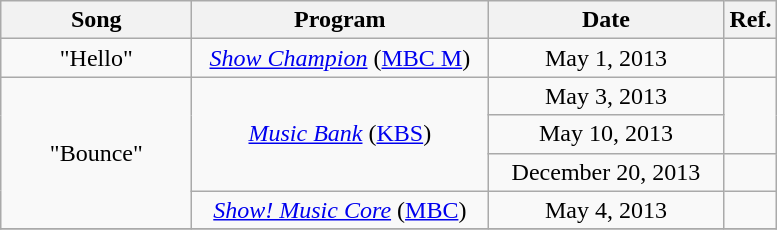<table class="wikitable" style="text-align:center">
<tr>
<th width="120">Song</th>
<th width="190">Program</th>
<th width="150">Date</th>
<th>Ref.</th>
</tr>
<tr>
<td>"Hello"</td>
<td><em><a href='#'>Show Champion</a></em> (<a href='#'>MBC M</a>)</td>
<td>May 1, 2013</td>
<td></td>
</tr>
<tr>
<td rowspan="4">"Bounce"</td>
<td rowspan="3"><em><a href='#'>Music Bank</a></em> (<a href='#'>KBS</a>)</td>
<td>May 3, 2013</td>
<td rowspan="2"></td>
</tr>
<tr>
<td>May 10, 2013</td>
</tr>
<tr>
<td>December 20, 2013</td>
<td></td>
</tr>
<tr>
<td><em><a href='#'>Show! Music Core</a></em> (<a href='#'>MBC</a>)</td>
<td>May 4, 2013</td>
<td></td>
</tr>
<tr>
</tr>
</table>
